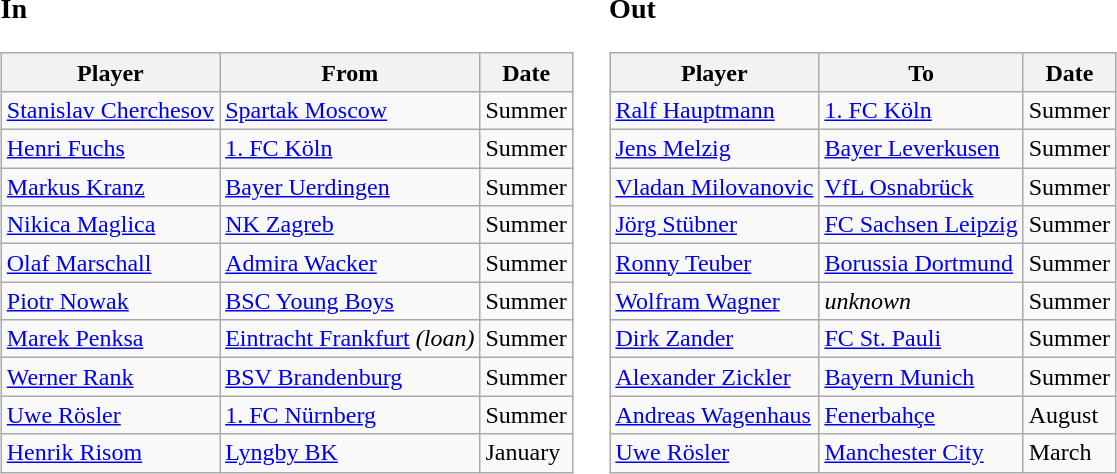<table>
<tr>
<td valign="top"><br><h3>In</h3><table class="wikitable">
<tr>
<th>Player</th>
<th>From</th>
<th>Date</th>
</tr>
<tr>
<td> <a href='#'>Stanislav Cherchesov</a></td>
<td><a href='#'>Spartak Moscow</a></td>
<td>Summer</td>
</tr>
<tr>
<td> <a href='#'>Henri Fuchs</a></td>
<td><a href='#'>1. FC Köln</a></td>
<td>Summer</td>
</tr>
<tr>
<td> <a href='#'>Markus Kranz</a></td>
<td><a href='#'>Bayer Uerdingen</a></td>
<td>Summer</td>
</tr>
<tr>
<td> <a href='#'>Nikica Maglica</a></td>
<td><a href='#'>NK Zagreb</a></td>
<td>Summer</td>
</tr>
<tr>
<td> <a href='#'>Olaf Marschall</a></td>
<td><a href='#'>Admira Wacker</a></td>
<td>Summer</td>
</tr>
<tr>
<td> <a href='#'>Piotr Nowak</a></td>
<td><a href='#'>BSC Young Boys</a></td>
<td>Summer</td>
</tr>
<tr>
<td> <a href='#'>Marek Penksa</a></td>
<td><a href='#'>Eintracht Frankfurt</a> <em>(loan)</em></td>
<td>Summer</td>
</tr>
<tr>
<td> <a href='#'>Werner Rank</a></td>
<td><a href='#'>BSV Brandenburg</a></td>
<td>Summer</td>
</tr>
<tr>
<td> <a href='#'>Uwe Rösler</a></td>
<td><a href='#'>1. FC Nürnberg</a></td>
<td>Summer</td>
</tr>
<tr>
<td> <a href='#'>Henrik Risom</a></td>
<td><a href='#'>Lyngby BK</a></td>
<td>January</td>
</tr>
</table>
</td>
<td></td>
<td valign="top"><br><h3>Out</h3><table class="wikitable">
<tr>
<th>Player</th>
<th>To</th>
<th>Date</th>
</tr>
<tr>
<td> <a href='#'>Ralf Hauptmann</a></td>
<td><a href='#'>1. FC Köln</a></td>
<td>Summer</td>
</tr>
<tr>
<td> <a href='#'>Jens Melzig</a></td>
<td><a href='#'>Bayer Leverkusen</a></td>
<td>Summer</td>
</tr>
<tr>
<td> <a href='#'>Vladan Milovanovic</a></td>
<td><a href='#'>VfL Osnabrück</a></td>
<td>Summer</td>
</tr>
<tr>
<td> <a href='#'>Jörg Stübner</a></td>
<td><a href='#'>FC Sachsen Leipzig</a></td>
<td>Summer</td>
</tr>
<tr>
<td> <a href='#'>Ronny Teuber</a></td>
<td><a href='#'>Borussia Dortmund</a></td>
<td>Summer</td>
</tr>
<tr>
<td> <a href='#'>Wolfram Wagner</a></td>
<td><em>unknown</em></td>
<td>Summer</td>
</tr>
<tr>
<td> <a href='#'>Dirk Zander</a></td>
<td><a href='#'>FC St. Pauli</a></td>
<td>Summer</td>
</tr>
<tr>
<td> <a href='#'>Alexander Zickler</a></td>
<td><a href='#'>Bayern Munich</a></td>
<td>Summer</td>
</tr>
<tr>
<td> <a href='#'>Andreas Wagenhaus</a></td>
<td><a href='#'>Fenerbahçe</a></td>
<td>August</td>
</tr>
<tr>
<td> <a href='#'>Uwe Rösler</a></td>
<td><a href='#'>Manchester City</a></td>
<td>March</td>
</tr>
</table>
</td>
</tr>
</table>
